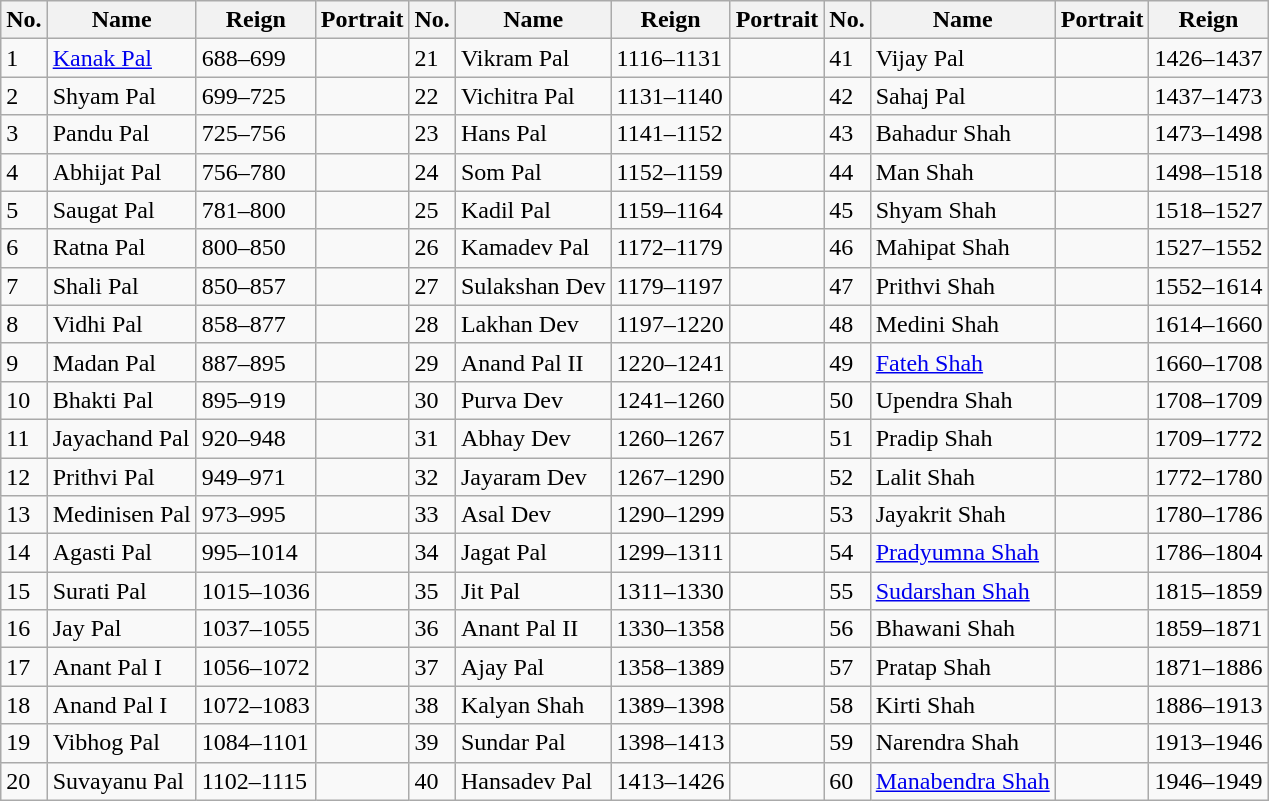<table class="wikitable">
<tr>
<th>No.</th>
<th>Name</th>
<th>Reign</th>
<th>Portrait</th>
<th>No.</th>
<th>Name</th>
<th>Reign</th>
<th>Portrait</th>
<th>No.</th>
<th>Name</th>
<th>Portrait</th>
<th>Reign</th>
</tr>
<tr>
<td>1</td>
<td><a href='#'>Kanak Pal</a></td>
<td>688–699</td>
<td></td>
<td>21</td>
<td>Vikram Pal</td>
<td>1116–1131</td>
<td></td>
<td>41</td>
<td>Vijay Pal</td>
<td></td>
<td>1426–1437</td>
</tr>
<tr>
<td>2</td>
<td>Shyam Pal</td>
<td>699–725</td>
<td></td>
<td>22</td>
<td>Vichitra Pal</td>
<td>1131–1140</td>
<td></td>
<td>42</td>
<td>Sahaj Pal</td>
<td></td>
<td>1437–1473</td>
</tr>
<tr>
<td>3</td>
<td>Pandu Pal</td>
<td>725–756</td>
<td></td>
<td>23</td>
<td>Hans Pal</td>
<td>1141–1152</td>
<td></td>
<td>43</td>
<td>Bahadur Shah</td>
<td></td>
<td>1473–1498</td>
</tr>
<tr>
<td>4</td>
<td>Abhijat Pal</td>
<td>756–780</td>
<td></td>
<td>24</td>
<td>Som Pal</td>
<td>1152–1159</td>
<td></td>
<td>44</td>
<td>Man Shah</td>
<td></td>
<td>1498–1518</td>
</tr>
<tr>
<td>5</td>
<td>Saugat Pal</td>
<td>781–800</td>
<td></td>
<td>25</td>
<td>Kadil Pal</td>
<td>1159–1164</td>
<td></td>
<td>45</td>
<td>Shyam Shah</td>
<td></td>
<td>1518–1527</td>
</tr>
<tr>
<td>6</td>
<td>Ratna Pal</td>
<td>800–850</td>
<td></td>
<td>26</td>
<td>Kamadev Pal</td>
<td>1172–1179</td>
<td></td>
<td>46</td>
<td>Mahipat Shah</td>
<td></td>
<td>1527–1552</td>
</tr>
<tr>
<td>7</td>
<td>Shali Pal</td>
<td>850–857</td>
<td></td>
<td>27</td>
<td>Sulakshan Dev</td>
<td>1179–1197</td>
<td></td>
<td>47</td>
<td>Prithvi Shah</td>
<td></td>
<td>1552–1614</td>
</tr>
<tr>
<td>8</td>
<td>Vidhi Pal</td>
<td>858–877</td>
<td></td>
<td>28</td>
<td>Lakhan Dev</td>
<td>1197–1220</td>
<td></td>
<td>48</td>
<td>Medini Shah</td>
<td></td>
<td>1614–1660</td>
</tr>
<tr>
<td>9</td>
<td>Madan Pal</td>
<td>887–895</td>
<td></td>
<td>29</td>
<td>Anand Pal II</td>
<td>1220–1241</td>
<td></td>
<td>49</td>
<td><a href='#'>Fateh Shah</a></td>
<td></td>
<td>1660–1708</td>
</tr>
<tr>
<td>10</td>
<td>Bhakti Pal</td>
<td>895–919</td>
<td></td>
<td>30</td>
<td>Purva Dev</td>
<td>1241–1260</td>
<td></td>
<td>50</td>
<td>Upendra Shah</td>
<td></td>
<td>1708–1709</td>
</tr>
<tr>
<td>11</td>
<td>Jayachand Pal</td>
<td>920–948</td>
<td></td>
<td>31</td>
<td>Abhay Dev</td>
<td>1260–1267</td>
<td></td>
<td>51</td>
<td>Pradip Shah</td>
<td></td>
<td>1709–1772</td>
</tr>
<tr>
<td>12</td>
<td>Prithvi Pal</td>
<td>949–971</td>
<td></td>
<td>32</td>
<td>Jayaram Dev</td>
<td>1267–1290</td>
<td></td>
<td>52</td>
<td>Lalit Shah</td>
<td></td>
<td>1772–1780</td>
</tr>
<tr>
<td>13</td>
<td>Medinisen Pal</td>
<td>973–995</td>
<td></td>
<td>33</td>
<td>Asal Dev</td>
<td>1290–1299</td>
<td></td>
<td>53</td>
<td>Jayakrit Shah</td>
<td></td>
<td>1780–1786</td>
</tr>
<tr>
<td>14</td>
<td>Agasti Pal</td>
<td>995–1014</td>
<td></td>
<td>34</td>
<td>Jagat Pal</td>
<td>1299–1311</td>
<td></td>
<td>54</td>
<td><a href='#'>Pradyumna Shah</a></td>
<td></td>
<td>1786–1804</td>
</tr>
<tr>
<td>15</td>
<td>Surati Pal</td>
<td>1015–1036</td>
<td></td>
<td>35</td>
<td>Jit Pal</td>
<td>1311–1330</td>
<td></td>
<td>55</td>
<td><a href='#'>Sudarshan Shah</a></td>
<td></td>
<td>1815–1859</td>
</tr>
<tr>
<td>16</td>
<td>Jay Pal</td>
<td>1037–1055</td>
<td></td>
<td>36</td>
<td>Anant Pal II</td>
<td>1330–1358</td>
<td></td>
<td>56</td>
<td>Bhawani Shah</td>
<td></td>
<td>1859–1871</td>
</tr>
<tr>
<td>17</td>
<td>Anant Pal I</td>
<td>1056–1072</td>
<td></td>
<td>37</td>
<td>Ajay Pal</td>
<td>1358–1389</td>
<td></td>
<td>57</td>
<td>Pratap Shah</td>
<td></td>
<td>1871–1886</td>
</tr>
<tr>
<td>18</td>
<td>Anand Pal I</td>
<td>1072–1083</td>
<td></td>
<td>38</td>
<td>Kalyan Shah</td>
<td>1389–1398</td>
<td></td>
<td>58</td>
<td>Kirti Shah</td>
<td></td>
<td>1886–1913</td>
</tr>
<tr>
<td>19</td>
<td>Vibhog Pal</td>
<td>1084–1101</td>
<td></td>
<td>39</td>
<td>Sundar Pal</td>
<td>1398–1413</td>
<td></td>
<td>59</td>
<td>Narendra Shah</td>
<td></td>
<td>1913–1946</td>
</tr>
<tr>
<td>20</td>
<td>Suvayanu Pal</td>
<td>1102–1115</td>
<td></td>
<td>40</td>
<td>Hansadev Pal</td>
<td>1413–1426</td>
<td></td>
<td>60</td>
<td><a href='#'>Manabendra Shah</a></td>
<td></td>
<td>1946–1949</td>
</tr>
</table>
